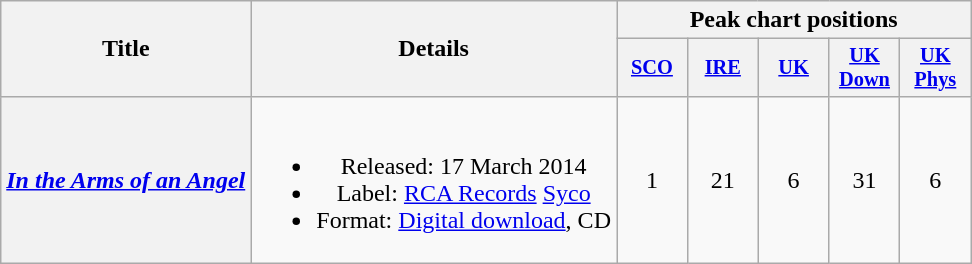<table class="wikitable plainrowheaders" style="text-align:center;">
<tr>
<th scope="col" rowspan="2">Title</th>
<th scope="col" rowspan="2">Details</th>
<th scope="col" colspan="5">Peak chart positions</th>
</tr>
<tr>
<th scope="col" style="width:3em;font-size:85%;"><a href='#'>SCO</a><br></th>
<th scope="col" style="width:3em;font-size:85%;"><a href='#'>IRE</a><br></th>
<th scope="col" style="width:3em;font-size:85%;"><a href='#'>UK</a><br></th>
<th scope="col" style="width:3em;font-size:85%;"><a href='#'>UK Down</a><br></th>
<th scope="col" style="width:3em;font-size:85%;"><a href='#'>UK Phys</a><br></th>
</tr>
<tr>
<th scope="row"><em><a href='#'>In the Arms of an Angel</a></em></th>
<td><br><ul><li>Released: 17 March 2014</li><li>Label: <a href='#'>RCA Records</a> <a href='#'>Syco</a></li><li>Format: <a href='#'>Digital download</a>, CD</li></ul></td>
<td>1</td>
<td>21</td>
<td>6</td>
<td>31</td>
<td>6</td>
</tr>
</table>
